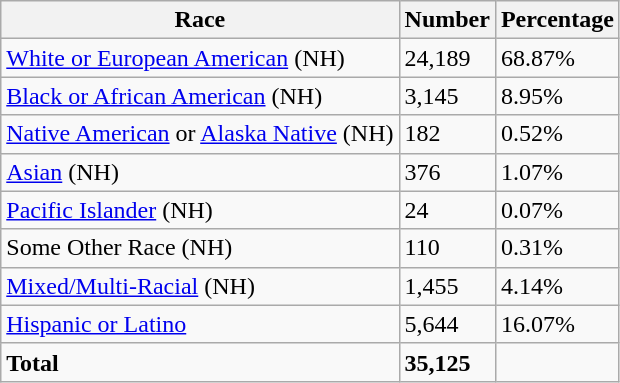<table class="wikitable">
<tr>
<th>Race</th>
<th>Number</th>
<th>Percentage</th>
</tr>
<tr>
<td><a href='#'>White or European American</a> (NH)</td>
<td>24,189</td>
<td>68.87%</td>
</tr>
<tr>
<td><a href='#'>Black or African American</a> (NH)</td>
<td>3,145</td>
<td>8.95%</td>
</tr>
<tr>
<td><a href='#'>Native American</a> or <a href='#'>Alaska Native</a> (NH)</td>
<td>182</td>
<td>0.52%</td>
</tr>
<tr>
<td><a href='#'>Asian</a> (NH)</td>
<td>376</td>
<td>1.07%</td>
</tr>
<tr>
<td><a href='#'>Pacific Islander</a> (NH)</td>
<td>24</td>
<td>0.07%</td>
</tr>
<tr>
<td>Some Other Race (NH)</td>
<td>110</td>
<td>0.31%</td>
</tr>
<tr>
<td><a href='#'>Mixed/Multi-Racial</a> (NH)</td>
<td>1,455</td>
<td>4.14%</td>
</tr>
<tr>
<td><a href='#'>Hispanic or Latino</a></td>
<td>5,644</td>
<td>16.07%</td>
</tr>
<tr>
<td><strong>Total</strong></td>
<td><strong>35,125</strong></td>
<td></td>
</tr>
</table>
